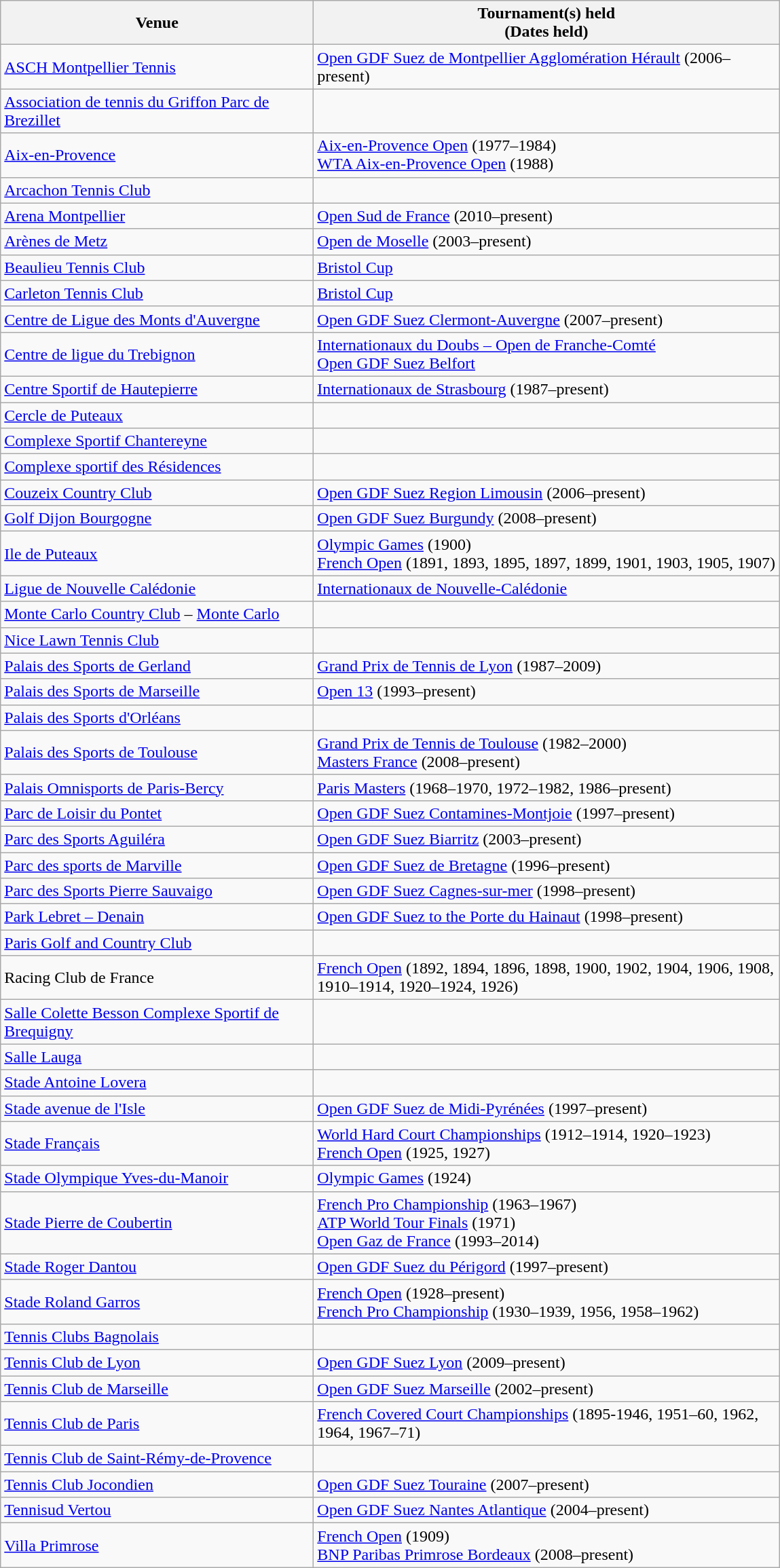<table class=wikitable>
<tr>
<th width=300>Venue</th>
<th width=450>Tournament(s) held<br>(Dates held)</th>
</tr>
<tr>
<td><a href='#'>ASCH Montpellier Tennis</a></td>
<td><a href='#'>Open GDF Suez de Montpellier Agglomération Hérault</a> (2006–present)</td>
</tr>
<tr>
<td><a href='#'>Association de tennis du Griffon Parc de Brezillet</a></td>
<td></td>
</tr>
<tr>
<td><a href='#'>Aix-en-Provence</a></td>
<td><a href='#'>Aix-en-Provence Open</a> (1977–1984)<br><a href='#'>WTA Aix-en-Provence Open</a> (1988)</td>
</tr>
<tr>
<td><a href='#'>Arcachon Tennis Club</a></td>
<td></td>
</tr>
<tr>
<td><a href='#'>Arena Montpellier</a></td>
<td><a href='#'>Open Sud de France</a> (2010–present)</td>
</tr>
<tr>
<td><a href='#'>Arènes de Metz</a></td>
<td><a href='#'>Open de Moselle</a> (2003–present)</td>
</tr>
<tr>
<td><a href='#'>Beaulieu Tennis Club</a></td>
<td><a href='#'>Bristol Cup</a></td>
</tr>
<tr>
<td><a href='#'>Carleton Tennis Club</a></td>
<td><a href='#'>Bristol Cup</a></td>
</tr>
<tr>
<td><a href='#'>Centre de Ligue des Monts d'Auvergne</a></td>
<td><a href='#'>Open GDF Suez Clermont-Auvergne</a> (2007–present)</td>
</tr>
<tr>
<td><a href='#'>Centre de ligue du Trebignon</a></td>
<td><a href='#'>Internationaux du Doubs – Open de Franche-Comté</a><br><a href='#'>Open GDF Suez Belfort</a></td>
</tr>
<tr>
<td><a href='#'>Centre Sportif de Hautepierre</a></td>
<td><a href='#'>Internationaux de Strasbourg</a> (1987–present)</td>
</tr>
<tr>
<td><a href='#'>Cercle de Puteaux</a></td>
<td></td>
</tr>
<tr>
<td><a href='#'>Complexe Sportif Chantereyne</a></td>
<td></td>
</tr>
<tr>
<td><a href='#'>Complexe sportif des Résidences</a></td>
<td></td>
</tr>
<tr>
<td><a href='#'>Couzeix Country Club</a></td>
<td><a href='#'>Open GDF Suez Region Limousin</a> (2006–present)</td>
</tr>
<tr>
<td><a href='#'>Golf Dijon Bourgogne</a></td>
<td><a href='#'>Open GDF Suez Burgundy</a> (2008–present)</td>
</tr>
<tr>
<td><a href='#'>Ile de Puteaux</a></td>
<td><a href='#'>Olympic Games</a> (1900)<br><a href='#'>French Open</a> (1891, 1893, 1895, 1897, 1899, 1901, 1903, 1905, 1907)</td>
</tr>
<tr>
<td><a href='#'>Ligue de Nouvelle Calédonie</a></td>
<td><a href='#'>Internationaux de Nouvelle-Calédonie</a></td>
</tr>
<tr>
<td><a href='#'>Monte Carlo Country Club</a> – <a href='#'>Monte Carlo</a></td>
<td></td>
</tr>
<tr>
<td><a href='#'>Nice Lawn Tennis Club</a></td>
<td></td>
</tr>
<tr>
<td><a href='#'>Palais des Sports de Gerland</a></td>
<td><a href='#'>Grand Prix de Tennis de Lyon</a> (1987–2009)</td>
</tr>
<tr>
<td><a href='#'>Palais des Sports de Marseille</a></td>
<td><a href='#'>Open 13</a> (1993–present)</td>
</tr>
<tr>
<td><a href='#'>Palais des Sports d'Orléans</a></td>
<td></td>
</tr>
<tr>
<td><a href='#'>Palais des Sports de Toulouse</a></td>
<td><a href='#'>Grand Prix de Tennis de Toulouse</a> (1982–2000)<br><a href='#'>Masters France</a> (2008–present)</td>
</tr>
<tr>
<td><a href='#'>Palais Omnisports de Paris-Bercy</a></td>
<td><a href='#'>Paris Masters</a> (1968–1970, 1972–1982, 1986–present)</td>
</tr>
<tr>
<td><a href='#'>Parc de Loisir du Pontet</a></td>
<td><a href='#'>Open GDF Suez Contamines-Montjoie</a> (1997–present)</td>
</tr>
<tr>
<td><a href='#'>Parc des Sports Aguiléra</a></td>
<td><a href='#'>Open GDF Suez Biarritz</a> (2003–present)</td>
</tr>
<tr>
<td><a href='#'>Parc des sports de Marville</a></td>
<td><a href='#'>Open GDF Suez de Bretagne</a> (1996–present)</td>
</tr>
<tr>
<td><a href='#'>Parc des Sports Pierre Sauvaigo</a></td>
<td><a href='#'>Open GDF Suez Cagnes-sur-mer</a> (1998–present)</td>
</tr>
<tr>
<td><a href='#'>Park Lebret – Denain</a></td>
<td><a href='#'>Open GDF Suez to the Porte du Hainaut</a> (1998–present)</td>
</tr>
<tr>
<td><a href='#'>Paris Golf and Country Club</a></td>
<td></td>
</tr>
<tr>
<td>Racing Club de France</td>
<td><a href='#'>French Open</a> (1892, 1894, 1896, 1898, 1900, 1902, 1904, 1906, 1908, 1910–1914, 1920–1924, 1926)</td>
</tr>
<tr>
<td><a href='#'>Salle Colette Besson Complexe Sportif de Brequigny</a></td>
<td></td>
</tr>
<tr>
<td><a href='#'>Salle Lauga</a></td>
<td></td>
</tr>
<tr>
<td><a href='#'>Stade Antoine Lovera</a></td>
<td></td>
</tr>
<tr>
<td><a href='#'>Stade avenue de l'Isle</a></td>
<td><a href='#'>Open GDF Suez de Midi-Pyrénées</a> (1997–present)</td>
</tr>
<tr>
<td><a href='#'>Stade Français</a></td>
<td><a href='#'>World Hard Court Championships</a> (1912–1914, 1920–1923)<br><a href='#'>French Open</a> (1925, 1927)</td>
</tr>
<tr>
<td><a href='#'>Stade Olympique Yves-du-Manoir</a></td>
<td><a href='#'>Olympic Games</a> (1924)</td>
</tr>
<tr>
<td><a href='#'>Stade Pierre de Coubertin</a></td>
<td><a href='#'>French Pro Championship</a> (1963–1967)<br><a href='#'>ATP World Tour Finals</a> (1971)<br><a href='#'>Open Gaz de France</a> (1993–2014)</td>
</tr>
<tr>
<td><a href='#'>Stade Roger Dantou</a></td>
<td><a href='#'>Open GDF Suez du Périgord</a> (1997–present)</td>
</tr>
<tr>
<td><a href='#'>Stade Roland Garros</a></td>
<td><a href='#'>French Open</a> (1928–present)<br><a href='#'>French Pro Championship</a> (1930–1939, 1956, 1958–1962)</td>
</tr>
<tr>
<td><a href='#'>Tennis Clubs Bagnolais</a></td>
<td></td>
</tr>
<tr>
<td><a href='#'>Tennis Club de Lyon</a></td>
<td><a href='#'>Open GDF Suez Lyon</a> (2009–present)</td>
</tr>
<tr>
<td><a href='#'>Tennis Club de Marseille</a></td>
<td><a href='#'>Open GDF Suez Marseille</a> (2002–present)</td>
</tr>
<tr>
<td><a href='#'>Tennis Club de Paris</a></td>
<td><a href='#'>French Covered Court Championships</a> (1895-1946, 1951–60, 1962, 1964, 1967–71)</td>
</tr>
<tr>
<td><a href='#'>Tennis Club de Saint-Rémy-de-Provence</a></td>
<td></td>
</tr>
<tr>
<td><a href='#'>Tennis Club Jocondien</a></td>
<td><a href='#'>Open GDF Suez Touraine</a> (2007–present)</td>
</tr>
<tr>
<td><a href='#'>Tennisud Vertou</a></td>
<td><a href='#'>Open GDF Suez Nantes Atlantique</a> (2004–present)</td>
</tr>
<tr>
<td><a href='#'>Villa Primrose</a></td>
<td><a href='#'>French Open</a> (1909)<br><a href='#'>BNP Paribas Primrose Bordeaux</a> (2008–present)</td>
</tr>
</table>
